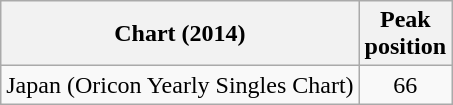<table class="wikitable sortable">
<tr>
<th>Chart (2014)</th>
<th>Peak<br>position</th>
</tr>
<tr>
<td>Japan (Oricon Yearly Singles Chart)</td>
<td align="center">66</td>
</tr>
</table>
